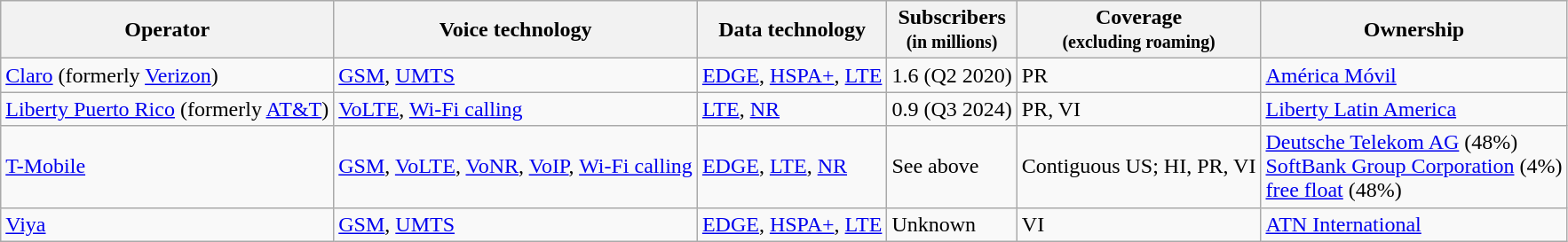<table class="sortable wikitable">
<tr>
<th>Operator</th>
<th>Voice technology</th>
<th>Data technology</th>
<th data-sort-type="number">Subscribers <br><small>(in millions)</small></th>
<th>Coverage <br><small>(excluding roaming)</small></th>
<th>Ownership</th>
</tr>
<tr>
<td><a href='#'>Claro</a> (formerly <a href='#'>Verizon</a>)</td>
<td><a href='#'>GSM</a>, <a href='#'>UMTS</a></td>
<td><a href='#'>EDGE</a>, <a href='#'>HSPA+</a>, <a href='#'>LTE</a></td>
<td>1.6 (Q2 2020)</td>
<td>PR</td>
<td><a href='#'>América Móvil</a></td>
</tr>
<tr>
<td><a href='#'>Liberty Puerto Rico</a> (formerly <a href='#'>AT&T</a>)</td>
<td><a href='#'>VoLTE</a>, <a href='#'>Wi-Fi calling</a></td>
<td><a href='#'>LTE</a>, <a href='#'>NR</a></td>
<td>0.9 (Q3 2024)</td>
<td>PR, VI</td>
<td><a href='#'>Liberty Latin America</a></td>
</tr>
<tr>
<td><a href='#'>T-Mobile</a></td>
<td><a href='#'>GSM</a>, <a href='#'>VoLTE</a>, <a href='#'>VoNR</a>, <a href='#'>VoIP</a>, <a href='#'>Wi-Fi calling</a></td>
<td><a href='#'>EDGE</a>, <a href='#'>LTE</a>, <a href='#'>NR</a></td>
<td>See above</td>
<td>Contiguous US; HI, PR, VI</td>
<td><a href='#'>Deutsche Telekom AG</a> (48%)<br><a href='#'>SoftBank Group Corporation</a> (4%)<br><a href='#'>free float</a> (48%)</td>
</tr>
<tr>
<td><a href='#'>Viya</a></td>
<td><a href='#'>GSM</a>, <a href='#'>UMTS</a></td>
<td><a href='#'>EDGE</a>, <a href='#'>HSPA+</a>, <a href='#'>LTE</a></td>
<td>Unknown</td>
<td>VI</td>
<td><a href='#'>ATN International</a></td>
</tr>
</table>
